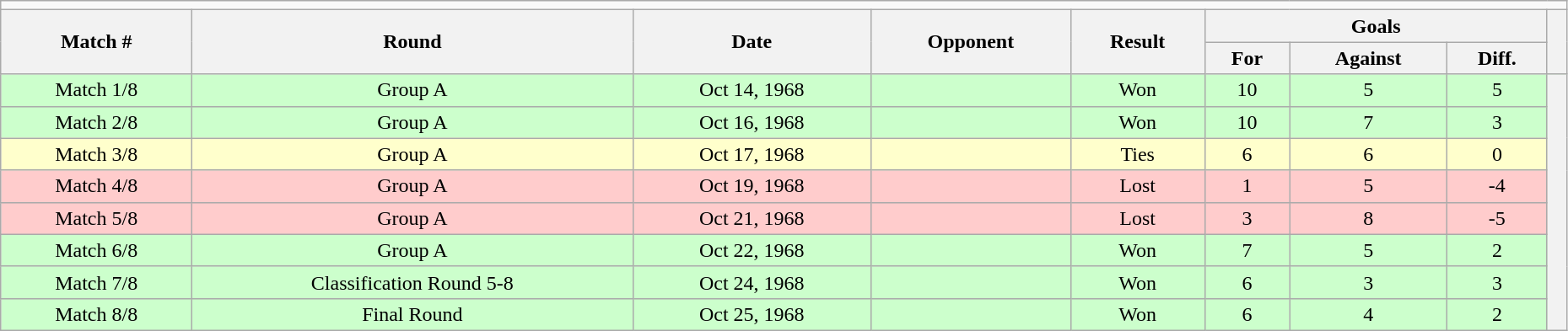<table class="wikitable" style="text-align: center; width: 98%; font-size: 100%; margin-left: 1em;">
<tr>
<td colspan="10"></td>
</tr>
<tr>
<th rowspan="2">Match #</th>
<th rowspan="2">Round</th>
<th rowspan="2">Date</th>
<th rowspan="2">Opponent</th>
<th rowspan="2">Result</th>
<th colspan="3">Goals</th>
<th rowspan="2"></th>
</tr>
<tr>
<th>For</th>
<th>Against</th>
<th>Diff.</th>
</tr>
<tr style="background: #cfc;">
<td>Match 1/8</td>
<td>Group A</td>
<td>Oct 14, 1968</td>
<td></td>
<td>Won</td>
<td>10</td>
<td>5</td>
<td>5</td>
<td rowspan="8" style="background: #f2f2f2;"></td>
</tr>
<tr style="background: #cfc;">
<td>Match 2/8</td>
<td>Group A</td>
<td>Oct 16, 1968</td>
<td></td>
<td>Won</td>
<td>10</td>
<td>7</td>
<td>3</td>
</tr>
<tr style="background: #ffc;">
<td>Match 3/8</td>
<td>Group A</td>
<td>Oct 17, 1968</td>
<td></td>
<td>Ties</td>
<td>6</td>
<td>6</td>
<td>0</td>
</tr>
<tr style="background: #fcc;">
<td>Match 4/8</td>
<td>Group A</td>
<td>Oct 19, 1968</td>
<td></td>
<td>Lost</td>
<td>1</td>
<td>5</td>
<td>-4</td>
</tr>
<tr style="background: #fcc;">
<td>Match 5/8</td>
<td>Group A</td>
<td>Oct 21, 1968</td>
<td></td>
<td>Lost</td>
<td>3</td>
<td>8</td>
<td>-5</td>
</tr>
<tr style="background: #cfc;">
<td>Match 6/8</td>
<td>Group A</td>
<td>Oct 22, 1968</td>
<td></td>
<td>Won</td>
<td>7</td>
<td>5</td>
<td>2</td>
</tr>
<tr style="background: #cfc;">
<td>Match 7/8</td>
<td>Classification Round 5-8</td>
<td>Oct 24, 1968</td>
<td></td>
<td>Won</td>
<td>6</td>
<td>3</td>
<td>3</td>
</tr>
<tr style="background: #cfc;">
<td>Match 8/8</td>
<td>Final Round</td>
<td>Oct 25, 1968</td>
<td></td>
<td>Won</td>
<td>6</td>
<td>4</td>
<td>2</td>
</tr>
</table>
